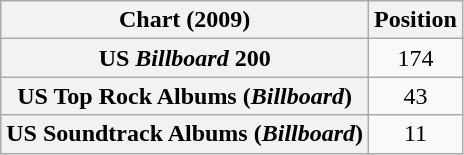<table class="wikitable sortable plainrowheaders" style="text-align:center">
<tr>
<th scope="col">Chart (2009)</th>
<th scope="col">Position</th>
</tr>
<tr>
<th scope="row">US <em>Billboard</em> 200</th>
<td>174</td>
</tr>
<tr>
<th scope="row">US Top Rock Albums (<em>Billboard</em>)</th>
<td>43</td>
</tr>
<tr>
<th scope="row">US Soundtrack Albums (<em>Billboard</em>)</th>
<td>11</td>
</tr>
</table>
